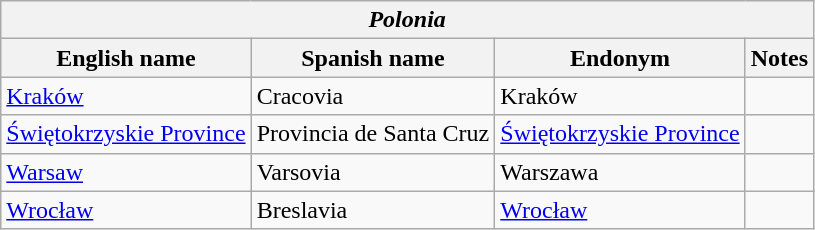<table class="wikitable sortable">
<tr>
<th colspan="4"> <em>Polonia</em></th>
</tr>
<tr>
<th>English name</th>
<th>Spanish name</th>
<th>Endonym</th>
<th>Notes</th>
</tr>
<tr>
<td><a href='#'>Kraków</a></td>
<td>Cracovia</td>
<td>Kraków</td>
<td></td>
</tr>
<tr>
<td><a href='#'>Świętokrzyskie Province</a></td>
<td>Provincia de Santa Cruz</td>
<td><a href='#'>Świętokrzyskie Province</a></td>
<td></td>
</tr>
<tr>
<td><a href='#'>Warsaw</a></td>
<td>Varsovia</td>
<td>Warszawa</td>
<td></td>
</tr>
<tr>
<td><a href='#'>Wrocław</a></td>
<td>Breslavia</td>
<td><a href='#'>Wrocław</a></td>
<td></td>
</tr>
</table>
